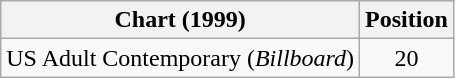<table class="wikitable">
<tr>
<th>Chart (1999)</th>
<th>Position</th>
</tr>
<tr>
<td>US Adult Contemporary (<em>Billboard</em>)</td>
<td style="text-align:center;">20</td>
</tr>
</table>
